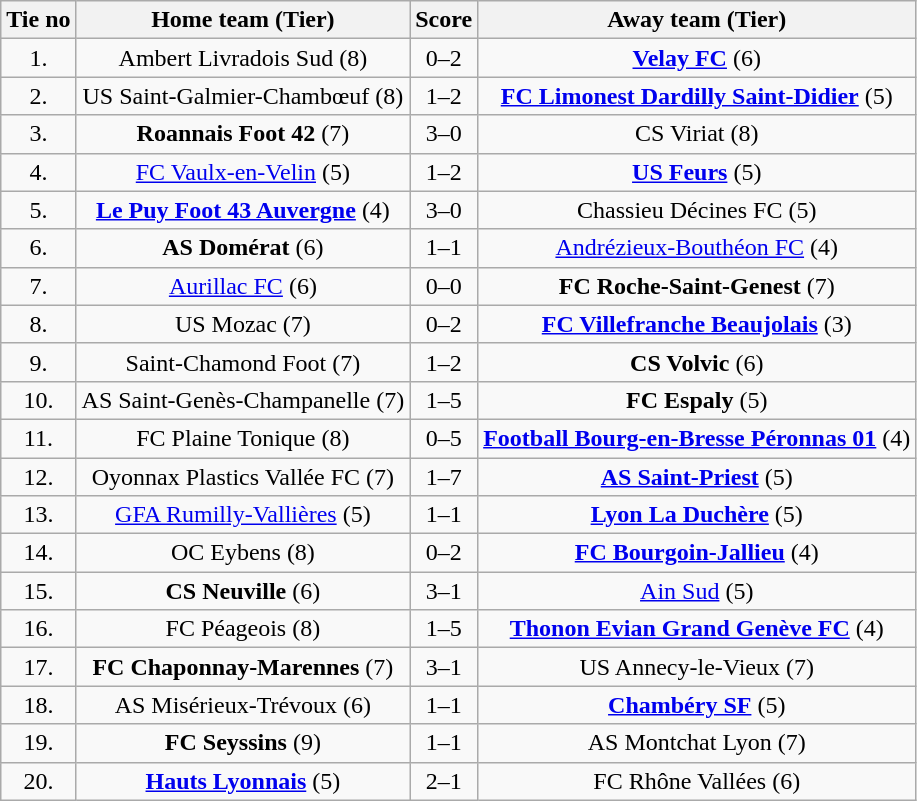<table class="wikitable" style="text-align: center">
<tr>
<th>Tie no</th>
<th>Home team (Tier)</th>
<th>Score</th>
<th>Away team (Tier)</th>
</tr>
<tr>
<td>1.</td>
<td>Ambert Livradois Sud (8)</td>
<td>0–2</td>
<td><strong><a href='#'>Velay FC</a></strong> (6)</td>
</tr>
<tr>
<td>2.</td>
<td>US Saint-Galmier-Chambœuf (8)</td>
<td>1–2</td>
<td><strong><a href='#'>FC Limonest Dardilly Saint-Didier</a></strong> (5)</td>
</tr>
<tr>
<td>3.</td>
<td><strong>Roannais Foot 42</strong> (7)</td>
<td>3–0</td>
<td>CS Viriat (8)</td>
</tr>
<tr>
<td>4.</td>
<td><a href='#'>FC Vaulx-en-Velin</a> (5)</td>
<td>1–2</td>
<td><strong><a href='#'>US Feurs</a></strong> (5)</td>
</tr>
<tr>
<td>5.</td>
<td><strong><a href='#'>Le Puy Foot 43 Auvergne</a></strong> (4)</td>
<td>3–0</td>
<td>Chassieu Décines FC (5)</td>
</tr>
<tr>
<td>6.</td>
<td><strong>AS Domérat</strong> (6)</td>
<td>1–1 </td>
<td><a href='#'>Andrézieux-Bouthéon FC</a> (4)</td>
</tr>
<tr>
<td>7.</td>
<td><a href='#'>Aurillac FC</a> (6)</td>
<td>0–0 </td>
<td><strong>FC Roche-Saint-Genest</strong> (7)</td>
</tr>
<tr>
<td>8.</td>
<td>US Mozac (7)</td>
<td>0–2</td>
<td><strong><a href='#'>FC Villefranche Beaujolais</a></strong> (3)</td>
</tr>
<tr>
<td>9.</td>
<td>Saint-Chamond Foot (7)</td>
<td>1–2</td>
<td><strong>CS Volvic</strong> (6)</td>
</tr>
<tr>
<td>10.</td>
<td>AS Saint-Genès-Champanelle (7)</td>
<td>1–5</td>
<td><strong>FC Espaly</strong> (5)</td>
</tr>
<tr>
<td>11.</td>
<td>FC Plaine Tonique (8)</td>
<td>0–5</td>
<td><strong><a href='#'>Football Bourg-en-Bresse Péronnas 01</a></strong> (4)</td>
</tr>
<tr>
<td>12.</td>
<td>Oyonnax Plastics Vallée FC (7)</td>
<td>1–7</td>
<td><strong><a href='#'>AS Saint-Priest</a></strong> (5)</td>
</tr>
<tr>
<td>13.</td>
<td><a href='#'>GFA Rumilly-Vallières</a> (5)</td>
<td>1–1 </td>
<td><strong><a href='#'>Lyon La Duchère</a></strong> (5)</td>
</tr>
<tr>
<td>14.</td>
<td>OC Eybens (8)</td>
<td>0–2</td>
<td><strong><a href='#'>FC Bourgoin-Jallieu</a></strong> (4)</td>
</tr>
<tr>
<td>15.</td>
<td><strong>CS Neuville</strong> (6)</td>
<td>3–1</td>
<td><a href='#'>Ain Sud</a> (5)</td>
</tr>
<tr>
<td>16.</td>
<td>FC Péageois (8)</td>
<td>1–5</td>
<td><strong><a href='#'>Thonon Evian Grand Genève FC</a></strong> (4)</td>
</tr>
<tr>
<td>17.</td>
<td><strong>FC Chaponnay-Marennes</strong> (7)</td>
<td>3–1</td>
<td>US Annecy-le-Vieux (7)</td>
</tr>
<tr>
<td>18.</td>
<td>AS Misérieux-Trévoux (6)</td>
<td>1–1 </td>
<td><strong><a href='#'>Chambéry SF</a></strong> (5)</td>
</tr>
<tr>
<td>19.</td>
<td><strong>FC Seyssins</strong> (9)</td>
<td>1–1 </td>
<td>AS Montchat Lyon (7)</td>
</tr>
<tr>
<td>20.</td>
<td><strong><a href='#'>Hauts Lyonnais</a></strong> (5)</td>
<td>2–1</td>
<td>FC Rhône Vallées (6)</td>
</tr>
</table>
